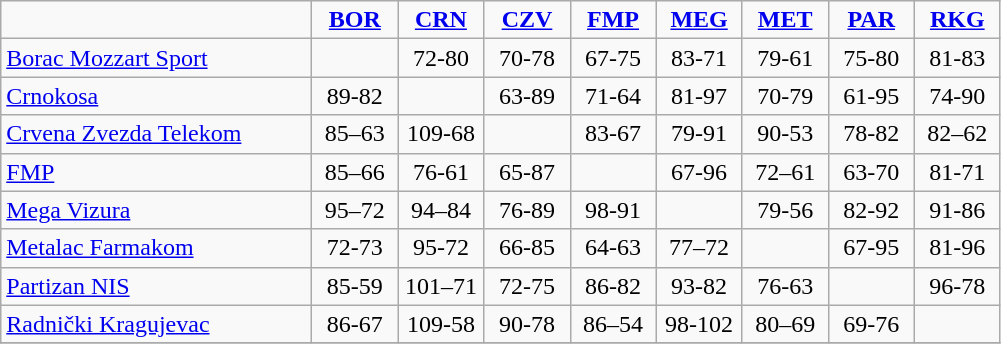<table style="text-align: center" class="wikitable">
<tr>
<td width=200></td>
<td width=50><strong><a href='#'>BOR</a></strong></td>
<td width=50><strong><a href='#'>CRN</a></strong></td>
<td width=50><strong><a href='#'>CZV</a></strong></td>
<td width=50><strong><a href='#'>FMP</a></strong></td>
<td width=50><strong><a href='#'>MEG</a></strong></td>
<td width=50><strong><a href='#'>MET</a></strong></td>
<td width=50><strong><a href='#'>PAR</a></strong></td>
<td width=50><strong><a href='#'>RKG</a></strong></td>
</tr>
<tr>
<td align=left><a href='#'>Borac Mozzart Sport</a></td>
<td></td>
<td>72-80</td>
<td>70-78</td>
<td>67-75</td>
<td>83-71</td>
<td>79-61</td>
<td>75-80</td>
<td>81-83</td>
</tr>
<tr>
<td align=left><a href='#'>Crnokosa</a></td>
<td>89-82</td>
<td></td>
<td>63-89</td>
<td>71-64</td>
<td>81-97</td>
<td>70-79</td>
<td>61-95</td>
<td>74-90</td>
</tr>
<tr>
<td align=left><a href='#'>Crvena Zvezda Telekom</a></td>
<td>85–63</td>
<td>109-68</td>
<td></td>
<td>83-67</td>
<td>79-91</td>
<td>90-53</td>
<td>78-82</td>
<td>82–62</td>
</tr>
<tr>
<td align=left><a href='#'>FMP</a></td>
<td>85–66</td>
<td>76-61</td>
<td>65-87</td>
<td></td>
<td>67-96</td>
<td>72–61</td>
<td>63-70</td>
<td>81-71</td>
</tr>
<tr>
<td align=left><a href='#'>Mega Vizura</a></td>
<td>95–72</td>
<td>94–84</td>
<td>76-89</td>
<td>98-91</td>
<td></td>
<td>79-56</td>
<td>82-92</td>
<td>91-86</td>
</tr>
<tr>
<td align=left><a href='#'>Metalac Farmakom</a></td>
<td>72-73</td>
<td>95-72</td>
<td>66-85</td>
<td>64-63</td>
<td>77–72</td>
<td></td>
<td>67-95</td>
<td>81-96</td>
</tr>
<tr>
<td align=left><a href='#'>Partizan NIS</a></td>
<td>85-59</td>
<td>101–71</td>
<td>72-75</td>
<td>86-82</td>
<td>93-82</td>
<td>76-63</td>
<td></td>
<td>96-78</td>
</tr>
<tr>
<td align=left><a href='#'>Radnički Kragujevac</a></td>
<td>86-67</td>
<td>109-58</td>
<td>90-78</td>
<td>86–54</td>
<td>98-102</td>
<td>80–69</td>
<td>69-76</td>
<td></td>
</tr>
<tr>
</tr>
</table>
